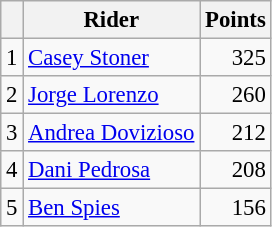<table class="wikitable" style="font-size: 95%;">
<tr>
<th></th>
<th>Rider</th>
<th>Points</th>
</tr>
<tr>
<td align=center>1</td>
<td> <a href='#'>Casey Stoner</a></td>
<td align=right>325</td>
</tr>
<tr>
<td align=center>2</td>
<td> <a href='#'>Jorge Lorenzo</a></td>
<td align=right>260</td>
</tr>
<tr>
<td align=center>3</td>
<td> <a href='#'>Andrea Dovizioso</a></td>
<td align=right>212</td>
</tr>
<tr>
<td align=center>4</td>
<td> <a href='#'>Dani Pedrosa</a></td>
<td align=right>208</td>
</tr>
<tr>
<td align=center>5</td>
<td> <a href='#'>Ben Spies</a></td>
<td align=right>156</td>
</tr>
</table>
